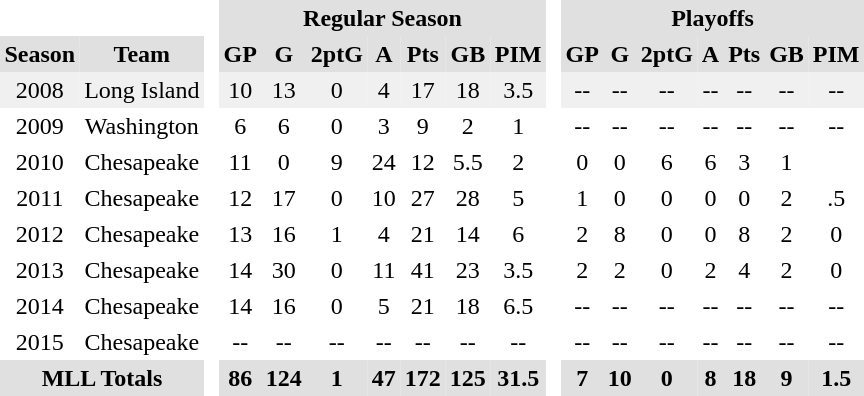<table BORDER="0" CELLPADDING="3" CELLSPACING="0">
<tr ALIGN="center" bgcolor="#e0e0e0">
<th colspan="2" bgcolor="#ffffff"> </th>
<th rowspan="99" bgcolor="#ffffff"> </th>
<th colspan="7">Regular Season</th>
<th rowspan="99" bgcolor="#ffffff"> </th>
<th colspan="7">Playoffs</th>
</tr>
<tr ALIGN="center" bgcolor="#e0e0e0">
<th>Season</th>
<th>Team</th>
<th>GP</th>
<th>G</th>
<th>2ptG</th>
<th>A</th>
<th>Pts</th>
<th>GB</th>
<th>PIM</th>
<th>GP</th>
<th>G</th>
<th>2ptG</th>
<th>A</th>
<th>Pts</th>
<th>GB</th>
<th>PIM</th>
</tr>
<tr ALIGN="center" bgcolor="#f0f0f0">
<td>2008</td>
<td>Long Island</td>
<td>10</td>
<td>13</td>
<td>0</td>
<td>4</td>
<td>17</td>
<td>18</td>
<td>3.5</td>
<td>--</td>
<td>--</td>
<td>--</td>
<td>--</td>
<td>--</td>
<td>--</td>
<td>--</td>
</tr>
<tr ALIGN="center">
<td>2009</td>
<td>Washington</td>
<td>6</td>
<td>6</td>
<td>0</td>
<td>3</td>
<td>9</td>
<td>2</td>
<td>1</td>
<td>--</td>
<td>--</td>
<td>--</td>
<td>--</td>
<td>--</td>
<td>--</td>
<td>--</td>
</tr>
<tr ALIGN="center">
<td>2010</td>
<td>Chesapeake</td>
<td>11</td>
<td 15>0</td>
<td>9</td>
<td>24</td>
<td>12</td>
<td>5.5</td>
<td>2</td>
<td>0</td>
<td>0</td>
<td>6</td>
<td>6</td>
<td>3</td>
<td>1</td>
</tr>
<tr ALIGN="center">
<td>2011</td>
<td>Chesapeake</td>
<td>12</td>
<td>17</td>
<td>0</td>
<td>10</td>
<td>27</td>
<td>28</td>
<td>5</td>
<td>1</td>
<td>0</td>
<td>0</td>
<td>0</td>
<td>0</td>
<td>2</td>
<td>.5</td>
</tr>
<tr ALIGN="center">
<td>2012</td>
<td>Chesapeake</td>
<td>13</td>
<td>16</td>
<td>1</td>
<td>4</td>
<td>21</td>
<td>14</td>
<td>6</td>
<td>2</td>
<td>8</td>
<td>0</td>
<td>0</td>
<td>8</td>
<td>2</td>
<td>0</td>
</tr>
<tr ALIGN="center">
<td>2013</td>
<td>Chesapeake</td>
<td>14</td>
<td>30</td>
<td>0</td>
<td>11</td>
<td>41</td>
<td>23</td>
<td>3.5</td>
<td>2</td>
<td>2</td>
<td>0</td>
<td>2</td>
<td>4</td>
<td>2</td>
<td>0</td>
</tr>
<tr ALIGN="center">
<td>2014</td>
<td>Chesapeake</td>
<td>14</td>
<td>16</td>
<td>0</td>
<td>5</td>
<td>21</td>
<td>18</td>
<td>6.5</td>
<td>--</td>
<td>--</td>
<td>--</td>
<td>--</td>
<td>--</td>
<td>--</td>
<td>--</td>
</tr>
<tr ALIGN="center">
<td>2015</td>
<td>Chesapeake</td>
<td>--</td>
<td>--</td>
<td>--</td>
<td>--</td>
<td>--</td>
<td>--</td>
<td>--</td>
<td>--</td>
<td>--</td>
<td>--</td>
<td>--</td>
<td>--</td>
<td>--</td>
<td>--</td>
</tr>
<tr ALIGN="center"bgcolor="#e0e0e0">
<th colspan="2">MLL Totals</th>
<th>86</th>
<th>124</th>
<th>1</th>
<th>47</th>
<th>172</th>
<th>125</th>
<th>31.5</th>
<th>7</th>
<th>10</th>
<th>0</th>
<th>8</th>
<th>18</th>
<th>9</th>
<th>1.5</th>
</tr>
</table>
